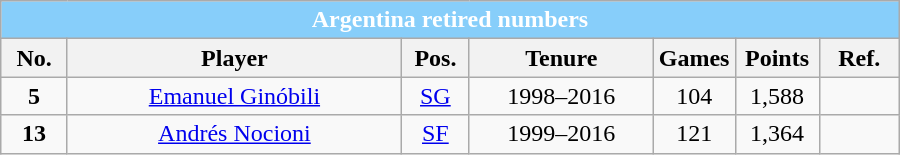<table class="wikitable sortable" style="text-align:center" width=600px>
<tr>
<td colspan="7" style="background:#87CEFA; color:white"><strong>Argentina retired numbers</strong></td>
</tr>
<tr>
<th style="width:40px; style="background:#000040; color:gold">No.</th>
<th style="width:250px; style="background:#000040; color:gold">Player</th>
<th style="width:40px; style="background:#000040; color:gold">Pos.</th>
<th style="width:130px; style="background:#000040; color:gold">Tenure</th>
<th style="width:40px; style="background:#000040; color:gold">Games</th>
<th style="width:50px; style="background:#000040; color:gold">Points</th>
<th style="width:50px; style="background:#000040; color:gold">Ref.</th>
</tr>
<tr>
<td><strong>5</strong></td>
<td><a href='#'>Emanuel Ginóbili</a></td>
<td><a href='#'>SG</a></td>
<td>1998–2016</td>
<td>104</td>
<td>1,588</td>
<td></td>
</tr>
<tr>
<td><strong>13</strong></td>
<td><a href='#'>Andrés Nocioni</a></td>
<td><a href='#'>SF</a></td>
<td>1999–2016</td>
<td>121</td>
<td>1,364</td>
<td></td>
</tr>
</table>
